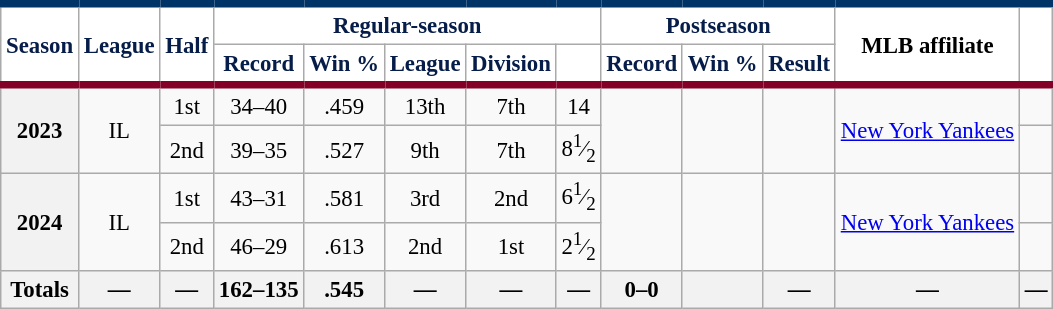<table class="wikitable sortable plainrowheaders" style="font-size: 95%; text-align:center;">
<tr>
<th rowspan="2" scope="col" style="background-color:#ffffff; border-top:#003366 5px solid; border-bottom:#840026 5px solid; color:#071d49">Season</th>
<th rowspan="2" scope="col" style="background-color:#ffffff; border-top:#003366 5px solid; border-bottom:#840026 5px solid; color:#071d49">League</th>
<th rowspan="2" scope="col" style="background-color:#ffffff; border-top:#003366 5px solid; border-bottom:#840026 5px solid; color:#071d49">Half</th>
<th colspan="5" scope="col" style="background-color:#ffffff; border-top:#003366 5px solid; color:#071d49">Regular-season</th>
<th colspan="3" scope="col" style="background-color:#ffffff; border-top:#003366 5px solid; color:#071d49">Postseason</th>
<th rowspan="2" scope="col" style="background-color:#ffffff; border-top:#003366 5px solid; border-bottom:#840026 5px solid; color:#000000C">MLB affiliate</th>
<th class="unsortable" rowspan="2" scope="col" style="background-color:#ffffff; border-top:#003366 5px solid; border-bottom:#840026 5px solid; color:#000000C"></th>
</tr>
<tr>
<th scope="col" style="background-color:#ffffff; border-bottom:#840026 5px solid; color:#071d49">Record</th>
<th scope="col" style="background-color:#ffffff; border-bottom:#840026 5px solid; color:#071d49">Win %</th>
<th scope="col" style="background-color:#ffffff; border-bottom:#840026 5px solid; color:#071d49">League</th>
<th scope="col" style="background-color:#ffffff; border-bottom:#840026 5px solid; color:#071d49">Division</th>
<th scope="col" style="background-color:#ffffff; border-bottom:#840026 5px solid; color:#071d49"></th>
<th scope="col" style="background-color:#ffffff; border-bottom:#840026 5px solid; color:#071d49">Record</th>
<th scope="col" style="background-color:#ffffff; border-bottom:#840026 5px solid; color:#071d49">Win %</th>
<th class="unsortable" scope="col" style="background-color:#ffffff; border-bottom:#840026 5px solid; color:#071d49">Result</th>
</tr>
<tr>
<th scope="row" style="text-align:center" rowspan=2>2023</th>
<td rowspan=2>IL</td>
<td>1st</td>
<td>34–40</td>
<td>.459</td>
<td>13th</td>
<td>7th</td>
<td>14</td>
<td rowspan=2></td>
<td rowspan=2></td>
<td rowspan=2></td>
<td rowspan=2><a href='#'>New York Yankees</a></td>
<td></td>
</tr>
<tr>
<td>2nd</td>
<td>39–35</td>
<td>.527</td>
<td>9th</td>
<td>7th</td>
<td>8<sup>1</sup>⁄<sub>2</sub></td>
<td></td>
</tr>
<tr>
<th scope="row" style="text-align:center" rowspan=2>2024</th>
<td rowspan=2>IL</td>
<td>1st</td>
<td>43–31</td>
<td>.581</td>
<td>3rd</td>
<td>2nd</td>
<td>6<sup>1</sup>⁄<sub>2</sub></td>
<td rowspan=2></td>
<td rowspan=2></td>
<td rowspan=2></td>
<td rowspan=2><a href='#'>New York Yankees</a></td>
<td></td>
</tr>
<tr>
<td>2nd</td>
<td>46–29</td>
<td>.613</td>
<td>2nd</td>
<td>1st</td>
<td>2<sup>1</sup>⁄<sub>2</sub></td>
<td></td>
</tr>
<tr>
<th scope="row" style="text-align:center"><strong>Totals</strong></th>
<th>—</th>
<th>—</th>
<th>162–135</th>
<th>.545</th>
<th>—</th>
<th>—</th>
<th>—</th>
<th>0–0</th>
<th></th>
<th>—</th>
<th>—</th>
<th>—</th>
</tr>
</table>
